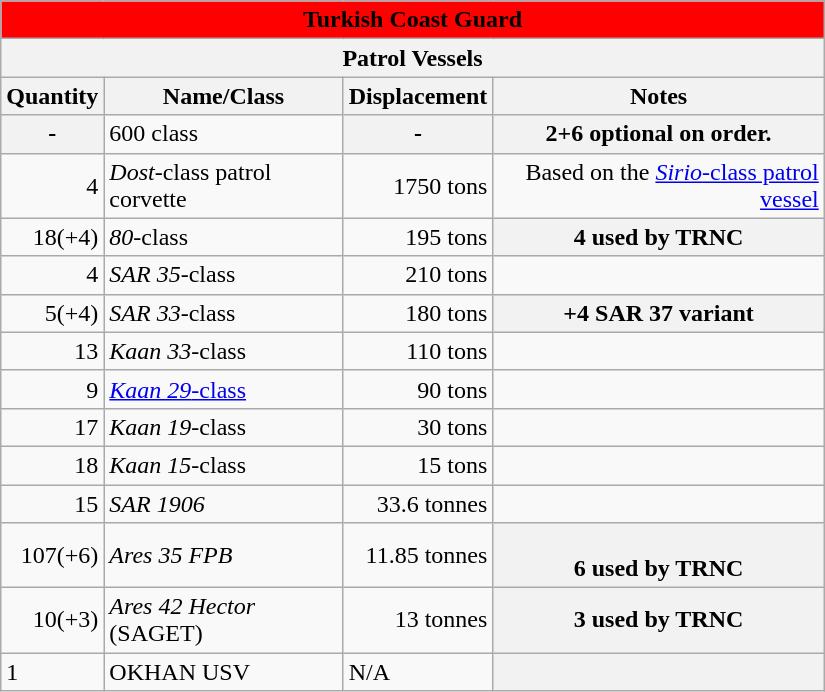<table class="wikitable" width="550">
<tr>
<td colspan="4" align="center" bgcolor="red"><span><strong>Turkish Coast Guard </strong></span></td>
</tr>
<tr align="right">
<th colspan="4" align="center"><strong> Patrol Vessels</strong></th>
</tr>
<tr>
<th>Quantity</th>
<th>Name/Class</th>
<th>Displacement</th>
<th>Notes</th>
</tr>
<tr>
<th>-</th>
<td>600 class</td>
<th>-</th>
<th><strong>2+6 optional on order.</strong></th>
</tr>
<tr align="right">
<td>4</td>
<td align="left"><em>Dost</em>-class patrol corvette</td>
<td>1750 tons</td>
<td>Based on the <a href='#'><em>Sirio</em>-class patrol vessel</a></td>
</tr>
<tr align="right">
<td>18(+4)</td>
<td align="left"><em>80</em>-class</td>
<td>195 tons</td>
<th>4 used by TRNC</th>
</tr>
<tr align="right">
<td>4</td>
<td align="left"><em>SAR 35</em>-class</td>
<td>210 tons</td>
<td></td>
</tr>
<tr align="right">
<td>5(+4)</td>
<td align="left"><em>SAR 33</em>-class</td>
<td>180 tons</td>
<th>+4 SAR 37 variant</th>
</tr>
<tr align="right">
<td>13</td>
<td align="left"><em>Kaan 33</em>-class</td>
<td>110 tons</td>
<td></td>
</tr>
<tr align="right">
<td>9</td>
<td align="left"><a href='#'><em>Kaan 29</em>-class</a></td>
<td>90 tons</td>
<td></td>
</tr>
<tr align="right">
<td>17</td>
<td align="left"><em>Kaan 19</em>-class</td>
<td>30 tons</td>
<td></td>
</tr>
<tr align="right">
<td>18</td>
<td align="left"><em>Kaan 15-</em>class</td>
<td>15 tons</td>
<td></td>
</tr>
<tr align="right">
<td>15</td>
<td align="left"><em>SAR 1906</em></td>
<td>33.6 tonnes</td>
<td></td>
</tr>
<tr align="right">
<td>107(+6)</td>
<td align="left"><em>Ares 35 FPB</em></td>
<td>11.85 tonnes</td>
<th><br>6 used by TRNC</th>
</tr>
<tr align="right">
<td>10(+3)</td>
<td align="left"><em>Ares 42 Hector</em> (SAGET)</td>
<td>13 tonnes</td>
<th>3 used by TRNC</th>
</tr>
<tr>
<td>1</td>
<td>OKHAN USV</td>
<td>N/A</td>
<th></th>
</tr>
</table>
